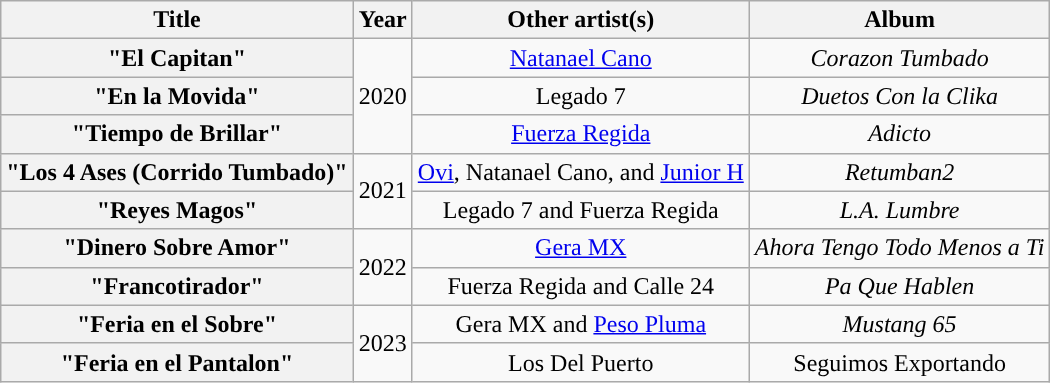<table class="wikitable plainrowheaders" style="text-align:center;">
<tr>
<th scope="col">Title</th>
<th scope="col">Year</th>
<th scope="col">Other artist(s)</th>
<th scope="col">Album</th>
</tr>
<tr>
<th scope="row">"El Capitan"</th>
<td rowspan="3">2020</td>
<td><a href='#'>Natanael Cano</a></td>
<td><em>Corazon Tumbado</em></td>
</tr>
<tr>
<th scope="row">"En la Movida"</th>
<td>Legado 7</td>
<td><em>Duetos Con la Clika</em></td>
</tr>
<tr>
<th scope="row">"Tiempo de Brillar"</th>
<td><a href='#'>Fuerza Regida</a></td>
<td><em>Adicto</em></td>
</tr>
<tr>
<th scope="row">"Los 4 Ases (Corrido Tumbado)"</th>
<td rowspan="2">2021</td>
<td><a href='#'>Ovi</a>, Natanael Cano, and <a href='#'>Junior H</a></td>
<td><em>Retumban2</em></td>
</tr>
<tr>
<th scope="row">"Reyes Magos"</th>
<td>Legado 7 and Fuerza Regida</td>
<td><em>L.A. Lumbre</em></td>
</tr>
<tr>
<th scope="row">"Dinero Sobre Amor"</th>
<td rowspan="2">2022</td>
<td><a href='#'>Gera MX</a></td>
<td><em>Ahora Tengo Todo Menos a Ti</em></td>
</tr>
<tr>
<th scope="row">"Francotirador"</th>
<td>Fuerza Regida and Calle 24</td>
<td><em>Pa Que Hablen</em></td>
</tr>
<tr>
<th scope="row">"Feria en el Sobre"</th>
<td rowspan="2">2023</td>
<td>Gera MX and <a href='#'>Peso Pluma</a></td>
<td><em>Mustang 65<strong></td>
</tr>
<tr>
<th scope="row">"Feria en el Pantalon"</th>
<td>Los Del Puerto</td>
<td></em>Seguimos Exportando<em></td>
</tr>
</table>
